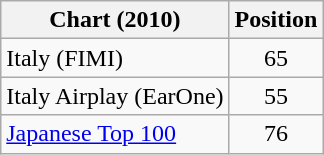<table class="wikitable">
<tr>
<th scope="col">Chart (2010)</th>
<th scope="col">Position</th>
</tr>
<tr>
<td>Italy (FIMI)</td>
<td style="text-align:center;">65</td>
</tr>
<tr>
<td>Italy Airplay (EarOne)</td>
<td style="text-align:center;">55</td>
</tr>
<tr>
<td><a href='#'>Japanese Top 100</a></td>
<td style="text-align:center;">76</td>
</tr>
</table>
